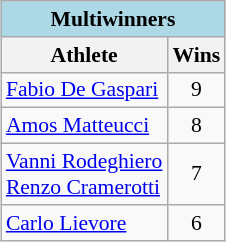<table class="wikitable" style="margin-left: auto; margin-right: auto; border: none; font-size:90%; text-align:left">
<tr>
<td bgcolor=lightblue align=center colspan=2><strong>Multiwinners</strong></td>
</tr>
<tr>
<th>Athlete</th>
<th>Wins</th>
</tr>
<tr>
<td><a href='#'>Fabio De Gaspari</a></td>
<td align=center>9</td>
</tr>
<tr>
<td><a href='#'>Amos Matteucci</a></td>
<td align=center>8</td>
</tr>
<tr>
<td><a href='#'>Vanni Rodeghiero</a> <br> <a href='#'>Renzo Cramerotti</a></td>
<td align=center>7</td>
</tr>
<tr>
<td><a href='#'>Carlo Lievore</a></td>
<td align=center>6</td>
</tr>
</table>
